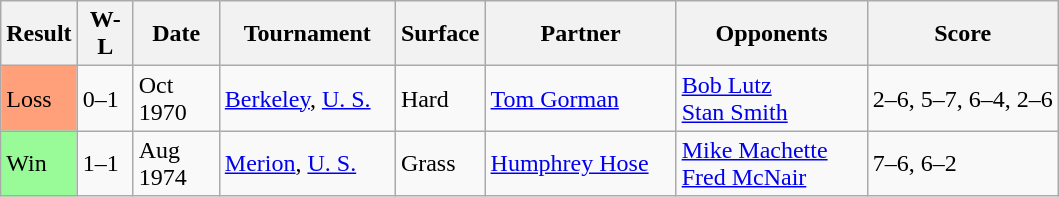<table class="sortable wikitable">
<tr>
<th>Result</th>
<th style="width:30px" class="unsortable">W-L</th>
<th style="width:50px">Date</th>
<th style="width:110px">Tournament</th>
<th style="width:50px">Surface</th>
<th style="width:120px">Partner</th>
<th style="width:120px">Opponents</th>
<th style="width:120px" class="unsortable">Score</th>
</tr>
<tr>
<td style="background:#ffa07a;">Loss</td>
<td>0–1</td>
<td>Oct 1970</td>
<td><a href='#'>Berkeley</a>, <a href='#'>U. S.</a></td>
<td>Hard</td>
<td> <a href='#'>Tom Gorman</a></td>
<td> <a href='#'>Bob Lutz</a><br> <a href='#'>Stan Smith</a></td>
<td>2–6, 5–7, 6–4, 2–6</td>
</tr>
<tr>
<td style="background:#98fb98;">Win</td>
<td>1–1</td>
<td>Aug 1974</td>
<td><a href='#'>Merion</a>, <a href='#'>U. S.</a></td>
<td>Grass</td>
<td> <a href='#'>Humphrey Hose</a></td>
<td> <a href='#'>Mike Machette</a><br> <a href='#'>Fred McNair</a></td>
<td>7–6, 6–2</td>
</tr>
</table>
